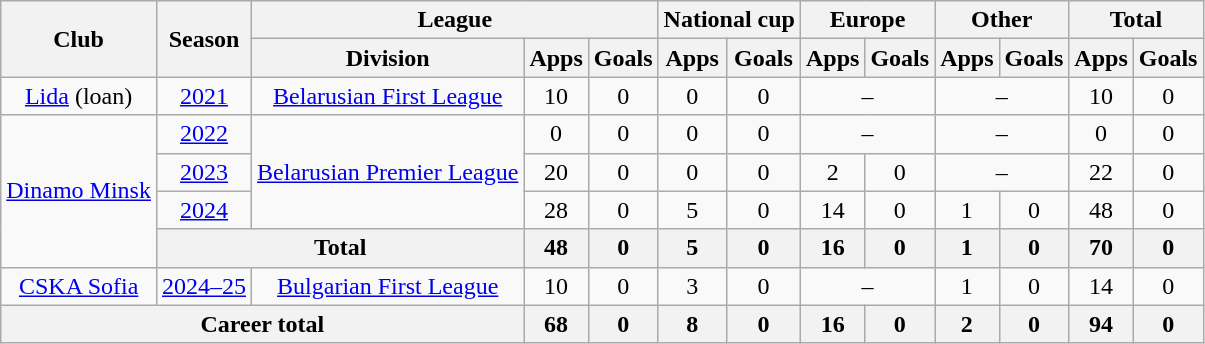<table class="wikitable" style="text-align:center">
<tr>
<th rowspan="2">Club</th>
<th rowspan="2">Season</th>
<th colspan="3">League</th>
<th colspan="2">National cup</th>
<th colspan="2">Europe</th>
<th colspan="2">Other</th>
<th colspan="2">Total</th>
</tr>
<tr>
<th>Division</th>
<th>Apps</th>
<th>Goals</th>
<th>Apps</th>
<th>Goals</th>
<th>Apps</th>
<th>Goals</th>
<th>Apps</th>
<th>Goals</th>
<th>Apps</th>
<th>Goals</th>
</tr>
<tr>
<td align=center valign=center><a href='#'>Lida</a> (loan)</td>
<td><a href='#'>2021</a></td>
<td><a href='#'>Belarusian First League</a></td>
<td>10</td>
<td>0</td>
<td>0</td>
<td>0</td>
<td colspan="2">–</td>
<td colspan="2">–</td>
<td>10</td>
<td>0</td>
</tr>
<tr>
<td rowspan=4 align=center valign=center><a href='#'>Dinamo Minsk</a></td>
<td><a href='#'>2022</a></td>
<td rowspan=3><a href='#'>Belarusian Premier League</a></td>
<td>0</td>
<td>0</td>
<td>0</td>
<td>0</td>
<td colspan="2">–</td>
<td colspan="2">–</td>
<td>0</td>
<td>0</td>
</tr>
<tr>
<td><a href='#'>2023</a></td>
<td>20</td>
<td>0</td>
<td>0</td>
<td>0</td>
<td>2</td>
<td>0</td>
<td colspan="2">–</td>
<td>22</td>
<td>0</td>
</tr>
<tr>
<td><a href='#'>2024</a></td>
<td>28</td>
<td>0</td>
<td>5</td>
<td>0</td>
<td>14</td>
<td>0</td>
<td>1</td>
<td>0</td>
<td>48</td>
<td>0</td>
</tr>
<tr>
<th colspan=2>Total</th>
<th>48</th>
<th>0</th>
<th>5</th>
<th>0</th>
<th>16</th>
<th>0</th>
<th>1</th>
<th>0</th>
<th>70</th>
<th>0</th>
</tr>
<tr>
<td align=center valign=center><a href='#'>CSKA Sofia</a></td>
<td><a href='#'>2024–25</a></td>
<td><a href='#'>Bulgarian First League</a></td>
<td>10</td>
<td>0</td>
<td>3</td>
<td>0</td>
<td colspan="2">–</td>
<td>1</td>
<td>0</td>
<td>14</td>
<td>0</td>
</tr>
<tr>
<th colspan=3>Career total</th>
<th>68</th>
<th>0</th>
<th>8</th>
<th>0</th>
<th>16</th>
<th>0</th>
<th>2</th>
<th>0</th>
<th>94</th>
<th>0</th>
</tr>
</table>
